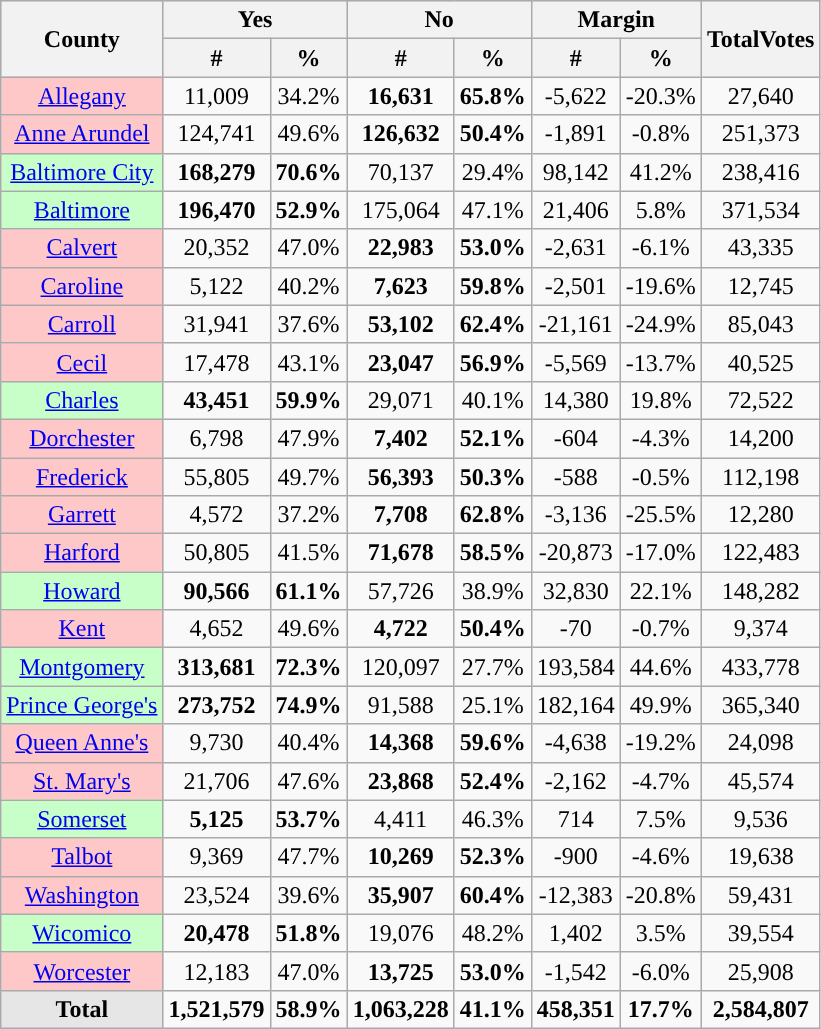<table class="wikitable sortable" style="text-align:center">
<tr style="background:lightgrey;">
<th rowspan="2">County</th>
<th colspan="2">Yes</th>
<th colspan="2">No</th>
<th colspan="2">Margin</th>
<th rowspan="2">TotalVotes</th>
</tr>
<tr>
<th>#</th>
<th>%</th>
<th>#</th>
<th>%</th>
<th>#</th>
<th>%</th>
</tr>
<tr>
<td style="text-align:center; background:#ffc8c8;"><a href='#'>Allegany</a></td>
<td style="text-align:center;">11,009</td>
<td style="text-align:center;">34.2%</td>
<td style="text-align:center;"><strong>16,631</strong></td>
<td style="text-align:center;"><strong>65.8%</strong></td>
<td style="text-align:center;">-5,622</td>
<td style="text-align:center;">-20.3%</td>
<td style="text-align:center;">27,640</td>
</tr>
<tr>
<td style="text-align:center; background:#ffc8c8;"><a href='#'>Anne Arundel</a></td>
<td style="text-align:center;">124,741</td>
<td style="text-align:center;">49.6%</td>
<td style="text-align:center;"><strong>126,632</strong></td>
<td style="text-align:center;"><strong>50.4%</strong></td>
<td style="text-align:center;">-1,891</td>
<td style="text-align:center;">-0.8%</td>
<td style="text-align:center;">251,373</td>
</tr>
<tr>
<td style="text-align:center; background:#c8ffc8;"><a href='#'>Baltimore City</a></td>
<td style="text-align:center;"><strong>168,279</strong></td>
<td style="text-align:center;"><strong>70.6%</strong></td>
<td style="text-align:center;">70,137</td>
<td style="text-align:center;">29.4%</td>
<td style="text-align:center;">98,142</td>
<td style="text-align:center;">41.2%</td>
<td style="text-align:center;">238,416</td>
</tr>
<tr>
<td style="text-align:center; background:#c8ffc8;"><a href='#'>Baltimore</a></td>
<td style="text-align:center;"><strong>196,470</strong></td>
<td style="text-align:center;"><strong>52.9%</strong></td>
<td style="text-align:center;">175,064</td>
<td style="text-align:center;">47.1%</td>
<td style="text-align:center;">21,406</td>
<td style="text-align:center;">5.8%</td>
<td style="text-align:center;">371,534</td>
</tr>
<tr>
<td style="text-align:center; background:#ffc8c8;"><a href='#'>Calvert</a></td>
<td style="text-align:center;">20,352</td>
<td style="text-align:center;">47.0%</td>
<td style="text-align:center;"><strong>22,983</strong></td>
<td style="text-align:center;"><strong>53.0%</strong></td>
<td style="text-align:center;">-2,631</td>
<td style="text-align:center;">-6.1%</td>
<td style="text-align:center;">43,335</td>
</tr>
<tr>
<td style="text-align:center; background:#ffc8c8;"><a href='#'>Caroline</a></td>
<td style="text-align:center;">5,122</td>
<td style="text-align:center;">40.2%</td>
<td style="text-align:center;"><strong>7,623</strong></td>
<td style="text-align:center;"><strong>59.8%</strong></td>
<td style="text-align:center;">-2,501</td>
<td style="text-align:center;">-19.6%</td>
<td style="text-align:center;">12,745</td>
</tr>
<tr>
<td style="text-align:center; background:#ffc8c8;"><a href='#'>Carroll</a></td>
<td style="text-align:center;">31,941</td>
<td style="text-align:center;">37.6%</td>
<td style="text-align:center;"><strong>53,102</strong></td>
<td style="text-align:center;"><strong>62.4%</strong></td>
<td style="text-align:center;">-21,161</td>
<td style="text-align:center;">-24.9%</td>
<td style="text-align:center;">85,043</td>
</tr>
<tr>
<td style="text-align:center; background:#ffc8c8;"><a href='#'>Cecil</a></td>
<td style="text-align:center;">17,478</td>
<td style="text-align:center;">43.1%</td>
<td style="text-align:center;"><strong>23,047</strong></td>
<td style="text-align:center;"><strong>56.9%</strong></td>
<td style="text-align:center;">-5,569</td>
<td style="text-align:center;">-13.7%</td>
<td style="text-align:center;">40,525</td>
</tr>
<tr>
<td style="text-align:center; background:#c8ffc8;"><a href='#'>Charles</a></td>
<td style="text-align:center;"><strong>43,451</strong></td>
<td style="text-align:center;"><strong>59.9%</strong></td>
<td style="text-align:center;">29,071</td>
<td style="text-align:center;">40.1%</td>
<td style="text-align:center;">14,380</td>
<td style="text-align:center;">19.8%</td>
<td style="text-align:center;">72,522</td>
</tr>
<tr>
<td style="text-align:center; background:#ffc8c8;"><a href='#'>Dorchester</a></td>
<td style="text-align:center;">6,798</td>
<td style="text-align:center;">47.9%</td>
<td style="text-align:center;"><strong>7,402</strong></td>
<td style="text-align:center;"><strong>52.1%</strong></td>
<td style="text-align:center;">-604</td>
<td style="text-align:center;">-4.3%</td>
<td style="text-align:center;">14,200</td>
</tr>
<tr>
<td style="text-align:center; background:#ffc8c8;"><a href='#'>Frederick</a></td>
<td style="text-align:center;">55,805</td>
<td style="text-align:center;">49.7%</td>
<td style="text-align:center;"><strong>56,393</strong></td>
<td style="text-align:center;"><strong>50.3%</strong></td>
<td style="text-align:center;">-588</td>
<td style="text-align:center;">-0.5%</td>
<td style="text-align:center;">112,198</td>
</tr>
<tr>
<td style="text-align:center; background:#ffc8c8;"><a href='#'>Garrett</a></td>
<td style="text-align:center;">4,572</td>
<td style="text-align:center;">37.2%</td>
<td style="text-align:center;"><strong>7,708</strong></td>
<td style="text-align:center;"><strong>62.8%</strong></td>
<td style="text-align:center;">-3,136</td>
<td style="text-align:center;">-25.5%</td>
<td style="text-align:center;">12,280</td>
</tr>
<tr>
<td style="text-align:center; background:#ffc8c8;"><a href='#'>Harford</a></td>
<td style="text-align:center;">50,805</td>
<td style="text-align:center;">41.5%</td>
<td style="text-align:center;"><strong>71,678</strong></td>
<td style="text-align:center;"><strong>58.5%</strong></td>
<td style="text-align:center;">-20,873</td>
<td style="text-align:center;">-17.0%</td>
<td style="text-align:center;">122,483</td>
</tr>
<tr>
<td style="text-align:center; background:#c8ffc8;"><a href='#'>Howard</a></td>
<td style="text-align:center;"><strong>90,566</strong></td>
<td style="text-align:center;"><strong>61.1%</strong></td>
<td style="text-align:center;">57,726</td>
<td style="text-align:center;">38.9%</td>
<td style="text-align:center;">32,830</td>
<td style="text-align:center;">22.1%</td>
<td style="text-align:center;">148,282</td>
</tr>
<tr>
<td style="text-align:center; background:#ffc8c8;"><a href='#'>Kent</a></td>
<td style="text-align:center;">4,652</td>
<td style="text-align:center;">49.6%</td>
<td style="text-align:center;"><strong>4,722</strong></td>
<td style="text-align:center;"><strong>50.4%</strong></td>
<td style="text-align:center;">-70</td>
<td style="text-align:center;">-0.7%</td>
<td style="text-align:center;">9,374</td>
</tr>
<tr>
<td style="text-align:center; background:#c8ffc8;"><a href='#'>Montgomery</a></td>
<td style="text-align:center;"><strong>313,681</strong></td>
<td style="text-align:center;"><strong>72.3%</strong></td>
<td style="text-align:center;">120,097</td>
<td style="text-align:center;">27.7%</td>
<td style="text-align:center;">193,584</td>
<td style="text-align:center;">44.6%</td>
<td style="text-align:center;">433,778</td>
</tr>
<tr>
<td style="text-align:center; background:#c8ffc8;"><a href='#'>Prince George's</a></td>
<td style="text-align:center;"><strong>273,752</strong></td>
<td style="text-align:center;"><strong>74.9%</strong></td>
<td style="text-align:center;">91,588</td>
<td style="text-align:center;">25.1%</td>
<td style="text-align:center;">182,164</td>
<td style="text-align:center;">49.9%</td>
<td style="text-align:center;">365,340</td>
</tr>
<tr>
<td style="text-align:center; background:#ffc8c8;"><a href='#'>Queen Anne's</a></td>
<td style="text-align:center;">9,730</td>
<td style="text-align:center;">40.4%</td>
<td style="text-align:center;"><strong>14,368</strong></td>
<td style="text-align:center;"><strong>59.6%</strong></td>
<td style="text-align:center;">-4,638</td>
<td style="text-align:center;">-19.2%</td>
<td style="text-align:center;">24,098</td>
</tr>
<tr>
<td style="text-align:center; background:#ffc8c8;"><a href='#'>St. Mary's</a></td>
<td style="text-align:center;">21,706</td>
<td style="text-align:center;">47.6%</td>
<td style="text-align:center;"><strong>23,868</strong></td>
<td style="text-align:center;"><strong>52.4%</strong></td>
<td style="text-align:center;">-2,162</td>
<td style="text-align:center;">-4.7%</td>
<td style="text-align:center;">45,574</td>
</tr>
<tr>
<td style="text-align:center; background:#c8ffc8;"><a href='#'>Somerset</a></td>
<td style="text-align:center;"><strong>5,125</strong></td>
<td style="text-align:center;"><strong>53.7%</strong></td>
<td style="text-align:center;">4,411</td>
<td style="text-align:center;">46.3%</td>
<td style="text-align:center;">714</td>
<td style="text-align:center;">7.5%</td>
<td style="text-align:center;">9,536</td>
</tr>
<tr>
<td style="text-align:center; background:#ffc8c8;"><a href='#'>Talbot</a></td>
<td style="text-align:center;">9,369</td>
<td style="text-align:center;">47.7%</td>
<td style="text-align:center;"><strong>10,269</strong></td>
<td style="text-align:center;"><strong>52.3%</strong></td>
<td style="text-align:center;">-900</td>
<td style="text-align:center;">-4.6%</td>
<td style="text-align:center;">19,638</td>
</tr>
<tr>
<td style="text-align:center; background:#ffc8c8;"><a href='#'>Washington</a></td>
<td style="text-align:center;">23,524</td>
<td style="text-align:center;">39.6%</td>
<td style="text-align:center;"><strong>35,907</strong></td>
<td style="text-align:center;"><strong>60.4%</strong></td>
<td style="text-align:center;">-12,383</td>
<td style="text-align:center;">-20.8%</td>
<td style="text-align:center;">59,431</td>
</tr>
<tr>
<td style="text-align:center; background:#c8ffc8;"><a href='#'>Wicomico</a></td>
<td style="text-align:center;"><strong>20,478</strong></td>
<td style="text-align:center;"><strong>51.8%</strong></td>
<td style="text-align:center;">19,076</td>
<td style="text-align:center;">48.2%</td>
<td style="text-align:center;">1,402</td>
<td style="text-align:center;">3.5%</td>
<td style="text-align:center;">39,554</td>
</tr>
<tr>
<td style="text-align:center; background:#ffc8c8;"><a href='#'>Worcester</a></td>
<td style="text-align:center;">12,183</td>
<td style="text-align:center;">47.0%</td>
<td style="text-align:center;"><strong>13,725</strong></td>
<td style="text-align:center;"><strong>53.0%</strong></td>
<td style="text-align:center;">-1,542</td>
<td style="text-align:center;">-6.0%</td>
<td style="text-align:center;">25,908</td>
</tr>
<tr class="sortbottom">
<td style="background-color:#E6E6E6;"><strong>Total</strong></td>
<td><strong>1,521,579</strong></td>
<td><strong>58.9%</strong></td>
<td><strong>1,063,228</strong></td>
<td><strong>41.1%</strong></td>
<td><strong>458,351</strong></td>
<td><strong>17.7%</strong></td>
<td><strong>2,584,807</strong></td>
</tr>
</table>
